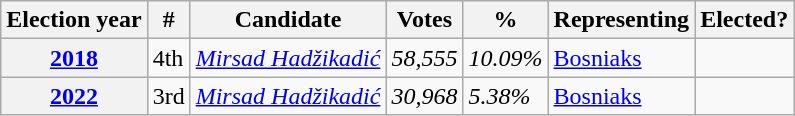<table class="wikitable">
<tr>
<th>Election year</th>
<th>#</th>
<th>Candidate</th>
<th>Votes</th>
<th>%</th>
<th>Representing</th>
<th>Elected?</th>
</tr>
<tr>
<th><a href='#'>2018</a></th>
<td>4th</td>
<td><em><a href='#'>Mirsad Hadžikadić</a></em></td>
<td><em>58,555</em></td>
<td><em>10.09%</em></td>
<td><a href='#'>Bosniaks</a></td>
<td></td>
</tr>
<tr>
<th><a href='#'>2022</a></th>
<td>3rd</td>
<td><em><a href='#'>Mirsad Hadžikadić</a></em></td>
<td><em>30,968</em></td>
<td><em>5.38%</em></td>
<td><a href='#'>Bosniaks</a></td>
<td></td>
</tr>
</table>
